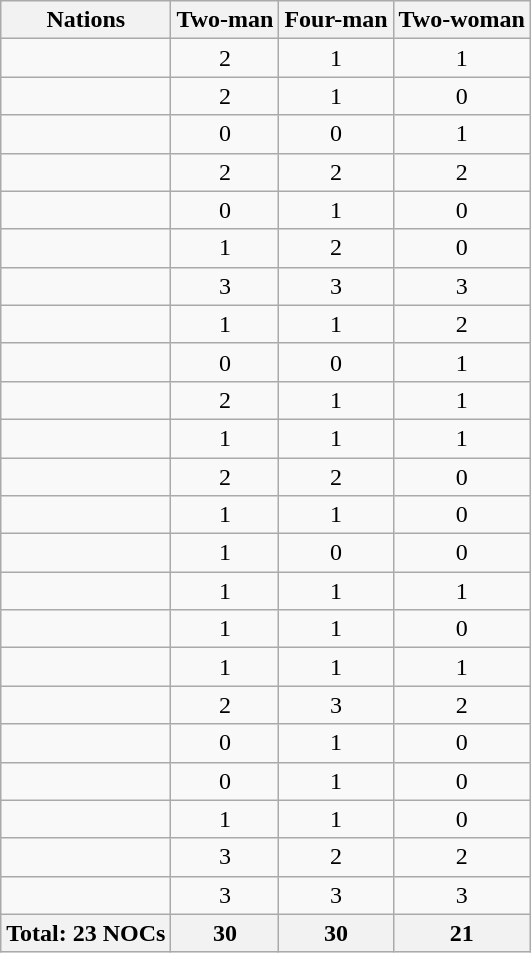<table class="wikitable sortable" style="text-align:center;">
<tr>
<th>Nations</th>
<th>Two-man </th>
<th>Four-man </th>
<th>Two-woman </th>
</tr>
<tr>
<td align="left"></td>
<td>2</td>
<td>1</td>
<td>1</td>
</tr>
<tr>
<td align="left"></td>
<td>2</td>
<td>1</td>
<td>0</td>
</tr>
<tr>
<td align="left"></td>
<td>0</td>
<td>0</td>
<td>1</td>
</tr>
<tr>
<td align="left"></td>
<td>2</td>
<td>2</td>
<td>2</td>
</tr>
<tr>
<td align="left"></td>
<td>0</td>
<td>1</td>
<td>0</td>
</tr>
<tr>
<td align="left"></td>
<td>1</td>
<td>2</td>
<td>0</td>
</tr>
<tr>
<td align="left"></td>
<td>3</td>
<td>3</td>
<td>3</td>
</tr>
<tr>
<td align="left"></td>
<td>1</td>
<td>1</td>
<td>2</td>
</tr>
<tr>
<td align="left"></td>
<td>0</td>
<td>0</td>
<td>1</td>
</tr>
<tr>
<td align="left"></td>
<td>2</td>
<td>1</td>
<td>1</td>
</tr>
<tr>
<td align="left"></td>
<td>1</td>
<td>1</td>
<td>1</td>
</tr>
<tr>
<td align="left"></td>
<td>2</td>
<td>2</td>
<td>0</td>
</tr>
<tr>
<td align="left"></td>
<td>1</td>
<td>1</td>
<td>0</td>
</tr>
<tr>
<td align="left"></td>
<td>1</td>
<td>0</td>
<td>0</td>
</tr>
<tr>
<td align="left"></td>
<td>1</td>
<td>1</td>
<td>1</td>
</tr>
<tr>
<td align="left"></td>
<td>1</td>
<td>1</td>
<td>0</td>
</tr>
<tr>
<td align="left"></td>
<td>1</td>
<td>1</td>
<td>1</td>
</tr>
<tr>
<td align="left"></td>
<td>2</td>
<td>3</td>
<td>2</td>
</tr>
<tr>
<td align="left"></td>
<td>0</td>
<td>1</td>
<td>0</td>
</tr>
<tr>
<td align="left"></td>
<td>0</td>
<td>1</td>
<td>0</td>
</tr>
<tr>
<td align="left"></td>
<td>1</td>
<td>1</td>
<td>0</td>
</tr>
<tr>
<td align="left"></td>
<td>3</td>
<td>2</td>
<td>2</td>
</tr>
<tr>
<td align="left"></td>
<td>3</td>
<td>3</td>
<td>3</td>
</tr>
<tr>
<th>Total: 23 NOCs</th>
<th>30</th>
<th>30</th>
<th>21 </th>
</tr>
</table>
